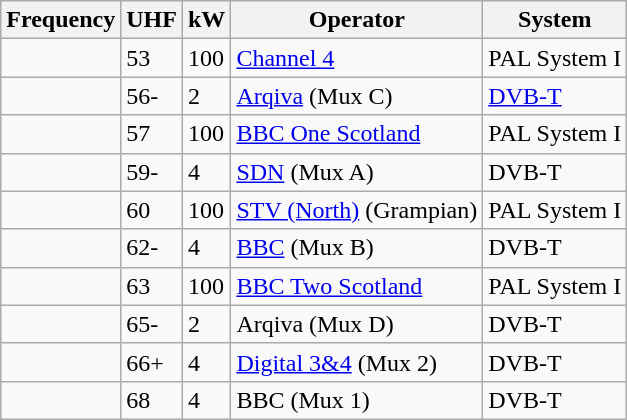<table class="wikitable sortable">
<tr>
<th>Frequency</th>
<th>UHF</th>
<th>kW</th>
<th>Operator</th>
<th>System</th>
</tr>
<tr>
<td></td>
<td>53</td>
<td>100</td>
<td><a href='#'>Channel 4</a></td>
<td>PAL System I</td>
</tr>
<tr>
<td></td>
<td>56-</td>
<td>2</td>
<td><a href='#'>Arqiva</a> (Mux C)</td>
<td><a href='#'>DVB-T</a></td>
</tr>
<tr>
<td></td>
<td>57</td>
<td>100</td>
<td><a href='#'>BBC One Scotland</a></td>
<td>PAL System I</td>
</tr>
<tr>
<td></td>
<td>59-</td>
<td>4</td>
<td><a href='#'>SDN</a> (Mux A)</td>
<td>DVB-T</td>
</tr>
<tr>
<td></td>
<td>60</td>
<td>100</td>
<td><a href='#'>STV (North)</a> (Grampian)</td>
<td>PAL System I</td>
</tr>
<tr>
<td></td>
<td>62-</td>
<td>4</td>
<td><a href='#'>BBC</a> (Mux B)</td>
<td>DVB-T</td>
</tr>
<tr>
<td></td>
<td>63</td>
<td>100</td>
<td><a href='#'>BBC Two Scotland</a></td>
<td>PAL System I</td>
</tr>
<tr>
<td></td>
<td>65-</td>
<td>2</td>
<td>Arqiva (Mux D)</td>
<td>DVB-T</td>
</tr>
<tr>
<td></td>
<td>66+</td>
<td>4</td>
<td><a href='#'>Digital 3&4</a> (Mux 2)</td>
<td>DVB-T</td>
</tr>
<tr>
<td></td>
<td>68</td>
<td>4</td>
<td>BBC (Mux 1)</td>
<td>DVB-T</td>
</tr>
</table>
